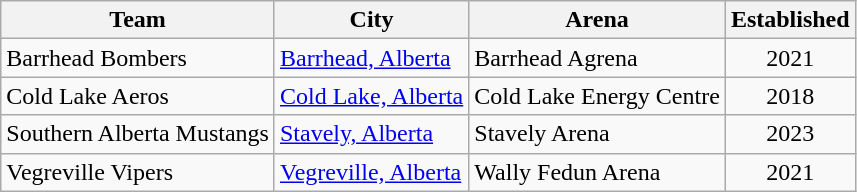<table class="wikitable">
<tr>
<th>Team</th>
<th>City</th>
<th>Arena</th>
<th>Established</th>
</tr>
<tr>
<td>Barrhead Bombers</td>
<td><a href='#'>Barrhead, Alberta</a></td>
<td>Barrhead Agrena</td>
<td align=center>2021</td>
</tr>
<tr>
<td>Cold Lake Aeros</td>
<td><a href='#'>Cold Lake, Alberta</a></td>
<td>Cold Lake Energy Centre</td>
<td align=center>2018</td>
</tr>
<tr>
<td>Southern Alberta Mustangs</td>
<td><a href='#'>Stavely, Alberta</a></td>
<td>Stavely Arena</td>
<td align=center>2023</td>
</tr>
<tr>
<td>Vegreville Vipers</td>
<td><a href='#'>Vegreville, Alberta</a></td>
<td>Wally Fedun Arena</td>
<td align=center>2021</td>
</tr>
</table>
